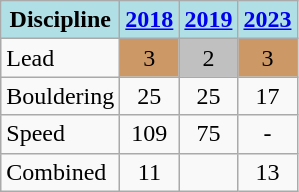<table class="wikitable" style="text-align: center;">
<tr>
<th style="background: #b0e0e6;">Discipline</th>
<th style="background: #b0e0e6;"><a href='#'>2018</a></th>
<th style="background: #b0e0e6;"><a href='#'>2019</a></th>
<th style="background: #b0e0e6;"><a href='#'>2023</a></th>
</tr>
<tr>
<td align="left">Lead</td>
<td style="background: #cc9966">3</td>
<td style=" background: silver">2</td>
<td style="background: #cc9966">3</td>
</tr>
<tr>
<td align="left">Bouldering</td>
<td>25</td>
<td>25</td>
<td>17</td>
</tr>
<tr>
<td align="left">Speed</td>
<td>109</td>
<td>75</td>
<td>-</td>
</tr>
<tr>
<td align="left">Combined</td>
<td>11</td>
<td></td>
<td>13</td>
</tr>
</table>
